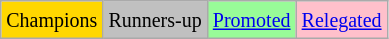<table class="wikitable">
<tr>
<td bgcolor=gold><small>Champions</small></td>
<td bgcolor=silver><small>Runners-up</small></td>
<td bgcolor=PaleGreen><small><a href='#'>Promoted</a></small></td>
<td bgcolor=Pink><small><a href='#'>Relegated</a></small></td>
</tr>
</table>
